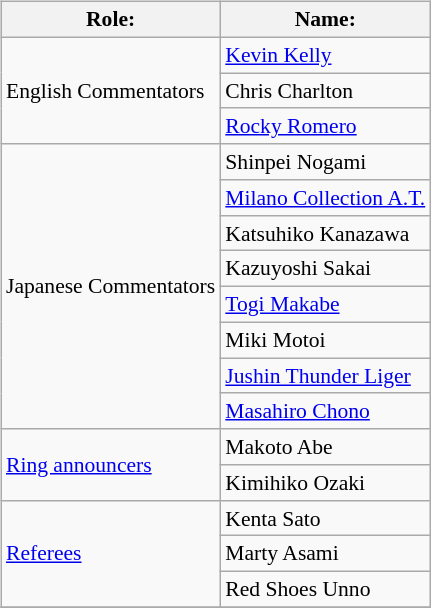<table class=wikitable style="font-size:90%; margin: 0.5em 0 0.5em 1em; float: right; clear: right;">
<tr>
<th>Role:</th>
<th>Name:</th>
</tr>
<tr>
<td rowspan="3">English Commentators</td>
<td><a href='#'>Kevin Kelly</a></td>
</tr>
<tr>
<td>Chris Charlton</td>
</tr>
<tr>
<td><a href='#'>Rocky Romero</a></td>
</tr>
<tr>
<td rowspan=8>Japanese Commentators</td>
<td>Shinpei Nogami</td>
</tr>
<tr>
<td><a href='#'>Milano Collection A.T.</a></td>
</tr>
<tr>
<td>Katsuhiko Kanazawa</td>
</tr>
<tr>
<td>Kazuyoshi Sakai</td>
</tr>
<tr>
<td><a href='#'>Togi Makabe</a></td>
</tr>
<tr>
<td>Miki Motoi</td>
</tr>
<tr>
<td><a href='#'>Jushin Thunder Liger</a></td>
</tr>
<tr>
<td><a href='#'>Masahiro Chono</a></td>
</tr>
<tr>
<td rowspan=2><a href='#'>Ring announcers</a></td>
<td>Makoto Abe</td>
</tr>
<tr>
<td>Kimihiko Ozaki</td>
</tr>
<tr>
<td rowspan="3"><a href='#'>Referees</a></td>
<td>Kenta Sato</td>
</tr>
<tr>
<td>Marty Asami</td>
</tr>
<tr>
<td>Red Shoes Unno</td>
</tr>
<tr>
</tr>
</table>
